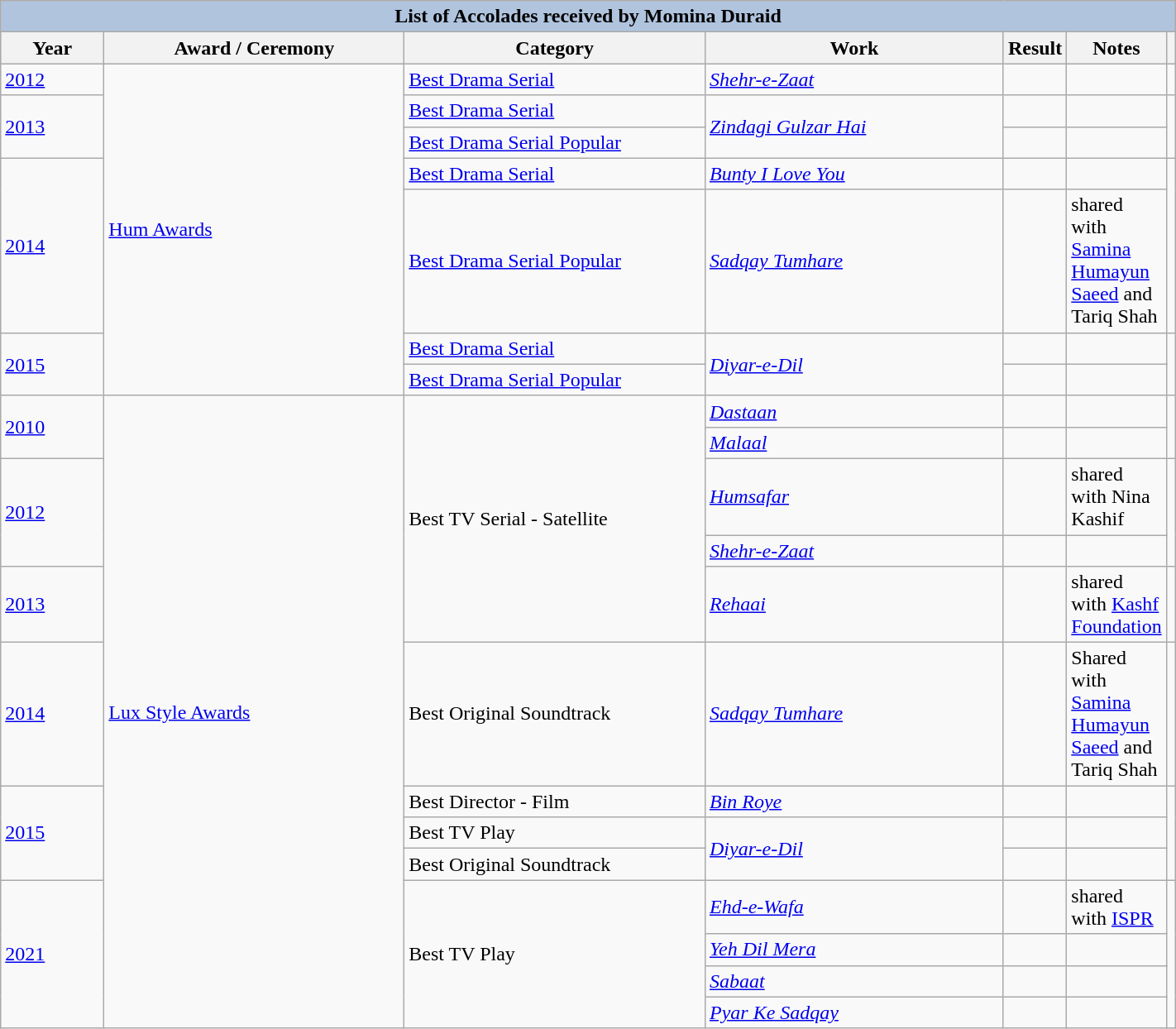<table class="wikitable sortable" width="75%">
<tr style="background:#ccc; text-align:center;">
<th colspan=7 style="background:#B0C4DE;">List of Accolades received by Momina Duraid</th>
</tr>
<tr style="background:#ccc; text-align:center;">
<th scope="col" width="10%">Year</th>
<th scope="col" width="30%">Award / Ceremony</th>
<th scope="col" width="30%">Category</th>
<th scope="col" width="30%">Work</th>
<th scope="col" width="10%">Result</th>
<th scope="col" width="10%">Notes</th>
<th scope="col" width="5%"></th>
</tr>
<tr>
<td><a href='#'>2012</a></td>
<td rowspan="7"><a href='#'>Hum Awards</a></td>
<td><a href='#'>Best Drama Serial</a></td>
<td><em><a href='#'>Shehr-e-Zaat</a> </em></td>
<td></td>
<td></td>
<td></td>
</tr>
<tr>
<td rowspan="2"><a href='#'>2013</a></td>
<td><a href='#'>Best Drama Serial</a></td>
<td rowspan="2"><em><a href='#'>Zindagi Gulzar Hai</a></em></td>
<td></td>
<td></td>
<td rowspan="2"></td>
</tr>
<tr>
<td><a href='#'>Best Drama Serial Popular</a></td>
<td></td>
<td></td>
</tr>
<tr>
<td rowspan="2"><a href='#'>2014</a></td>
<td><a href='#'>Best Drama Serial</a></td>
<td><em><a href='#'>Bunty I Love You</a></em></td>
<td></td>
<td></td>
<td rowspan="2"></td>
</tr>
<tr>
<td><a href='#'>Best Drama Serial Popular</a></td>
<td><em><a href='#'>Sadqay Tumhare</a></em></td>
<td></td>
<td>shared with <a href='#'>Samina Humayun Saeed</a> and Tariq Shah</td>
</tr>
<tr>
<td rowspan="2"><a href='#'>2015</a></td>
<td><a href='#'>Best Drama Serial</a></td>
<td rowspan="2"><em><a href='#'>Diyar-e-Dil</a></em></td>
<td></td>
<td></td>
<td rowspan="2"></td>
</tr>
<tr>
<td><a href='#'>Best Drama Serial Popular</a></td>
<td></td>
<td></td>
</tr>
<tr>
<td rowspan="2"><a href='#'>2010</a></td>
<td rowspan="13"><a href='#'>Lux Style Awards</a></td>
<td rowspan="5">Best TV Serial - Satellite</td>
<td><em><a href='#'>Dastaan</a></em></td>
<td></td>
<td></td>
<td rowspan="2"></td>
</tr>
<tr>
<td><em><a href='#'>Malaal</a></em></td>
<td></td>
<td></td>
</tr>
<tr>
<td rowspan="2"><a href='#'>2012</a></td>
<td><em><a href='#'>Humsafar</a></em></td>
<td></td>
<td>shared with Nina Kashif</td>
<td rowspan="2"></td>
</tr>
<tr>
<td><em><a href='#'>Shehr-e-Zaat</a></em></td>
<td></td>
</tr>
<tr>
<td><a href='#'>2013</a></td>
<td><em><a href='#'>Rehaai</a></em></td>
<td></td>
<td>shared with <a href='#'>Kashf Foundation</a></td>
<td></td>
</tr>
<tr>
<td><a href='#'>2014</a></td>
<td>Best Original Soundtrack</td>
<td><em><a href='#'>Sadqay Tumhare</a></em></td>
<td></td>
<td>Shared with <a href='#'>Samina Humayun Saeed</a> and Tariq Shah</td>
<td></td>
</tr>
<tr>
<td rowspan="3"><a href='#'>2015</a></td>
<td>Best Director - Film</td>
<td><em><a href='#'>Bin Roye</a></em></td>
<td></td>
<td></td>
<td rowspan ="3"></td>
</tr>
<tr>
<td>Best TV Play</td>
<td rowspan="2"><em><a href='#'>Diyar-e-Dil</a></em></td>
<td></td>
<td></td>
</tr>
<tr>
<td>Best Original Soundtrack</td>
<td></td>
<td></td>
</tr>
<tr>
<td rowspan="4"><a href='#'>2021</a></td>
<td rowspan="4">Best TV Play</td>
<td><em><a href='#'>Ehd-e-Wafa</a></em></td>
<td></td>
<td>shared with <a href='#'>ISPR</a></td>
<td rowspan="4"><br></td>
</tr>
<tr>
<td><em><a href='#'>Yeh Dil Mera</a></em></td>
<td></td>
<td></td>
</tr>
<tr>
<td><em><a href='#'>Sabaat</a></em></td>
<td></td>
<td></td>
</tr>
<tr>
<td><em><a href='#'>Pyar Ke Sadqay</a></em></td>
<td></td>
<td></td>
</tr>
</table>
